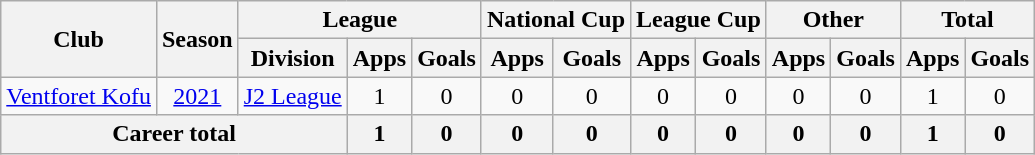<table class="wikitable" style="text-align: center">
<tr>
<th rowspan="2">Club</th>
<th rowspan="2">Season</th>
<th colspan="3">League</th>
<th colspan="2">National Cup</th>
<th colspan="2">League Cup</th>
<th colspan="2">Other</th>
<th colspan="2">Total</th>
</tr>
<tr>
<th>Division</th>
<th>Apps</th>
<th>Goals</th>
<th>Apps</th>
<th>Goals</th>
<th>Apps</th>
<th>Goals</th>
<th>Apps</th>
<th>Goals</th>
<th>Apps</th>
<th>Goals</th>
</tr>
<tr>
<td><a href='#'>Ventforet Kofu</a></td>
<td><a href='#'>2021</a></td>
<td><a href='#'>J2 League</a></td>
<td>1</td>
<td>0</td>
<td>0</td>
<td>0</td>
<td>0</td>
<td>0</td>
<td>0</td>
<td>0</td>
<td>1</td>
<td>0</td>
</tr>
<tr>
<th colspan=3>Career total</th>
<th>1</th>
<th>0</th>
<th>0</th>
<th>0</th>
<th>0</th>
<th>0</th>
<th>0</th>
<th>0</th>
<th>1</th>
<th>0</th>
</tr>
</table>
